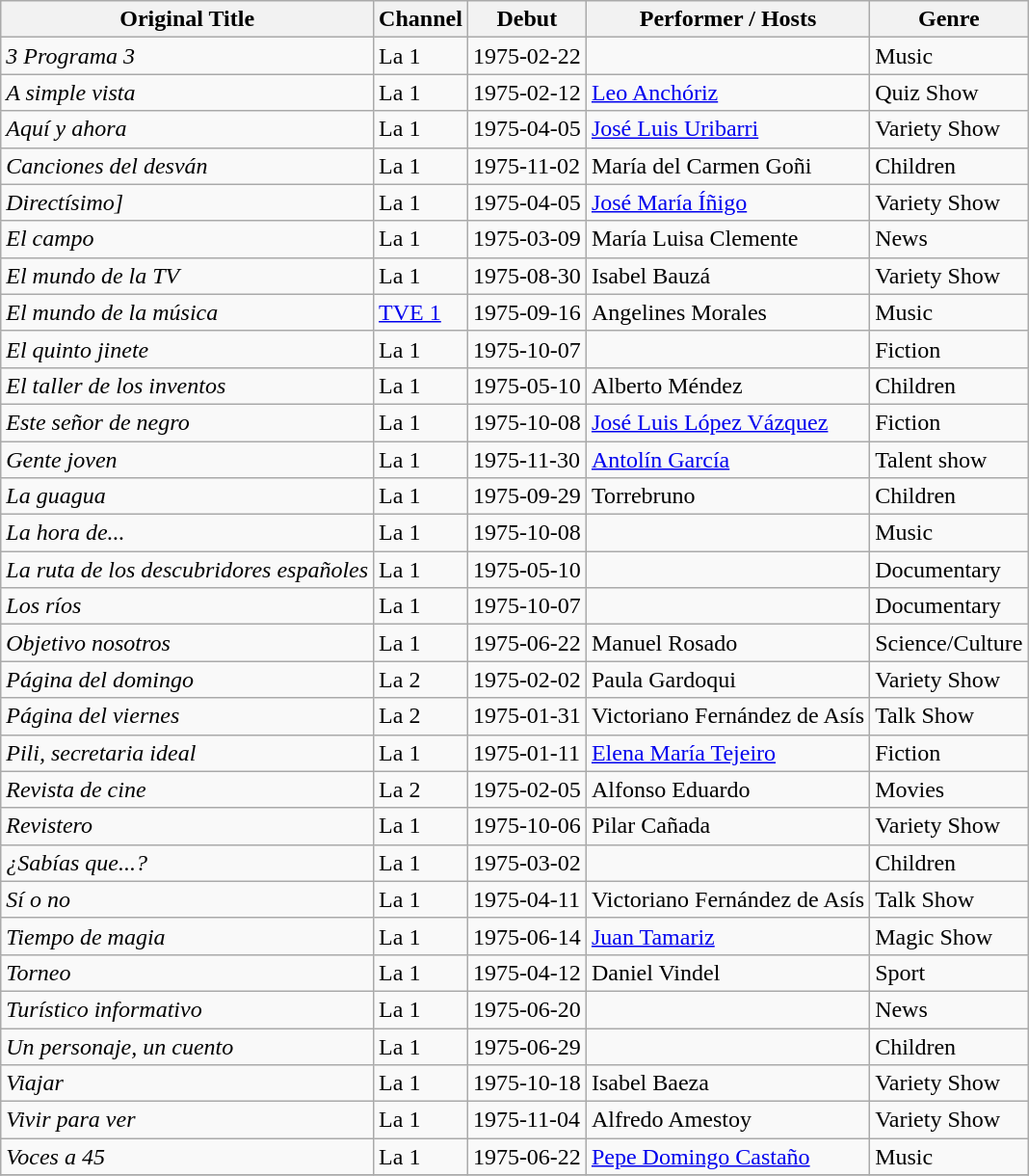<table class="wikitable sortable">
<tr>
<th>Original Title</th>
<th>Channel</th>
<th>Debut</th>
<th>Performer / Hosts</th>
<th>Genre</th>
</tr>
<tr>
<td><em>3 Programa 3  </em></td>
<td>La 1</td>
<td>1975-02-22</td>
<td></td>
<td>Music</td>
</tr>
<tr>
<td><em>A simple vista  </em></td>
<td>La 1</td>
<td>1975-02-12</td>
<td><a href='#'>Leo Anchóriz</a></td>
<td>Quiz Show</td>
</tr>
<tr>
<td><em>Aquí y ahora  </em></td>
<td>La 1</td>
<td>1975-04-05</td>
<td><a href='#'>José Luis Uribarri</a></td>
<td>Variety Show</td>
</tr>
<tr>
<td><em>Canciones del desván  </em></td>
<td>La 1</td>
<td>1975-11-02</td>
<td>María del Carmen Goñi</td>
<td>Children</td>
</tr>
<tr>
<td><em>Directísimo] </em></td>
<td>La 1</td>
<td>1975-04-05</td>
<td><a href='#'>José María Íñigo</a></td>
<td>Variety Show</td>
</tr>
<tr>
<td><em>El campo</em></td>
<td>La 1</td>
<td>1975-03-09</td>
<td>María Luisa Clemente</td>
<td>News</td>
</tr>
<tr>
<td><em>El mundo de la TV</em></td>
<td>La 1</td>
<td>1975-08-30</td>
<td>Isabel Bauzá</td>
<td>Variety Show</td>
</tr>
<tr>
<td><em>El mundo de la música</em></td>
<td><a href='#'>TVE 1</a></td>
<td>1975-09-16</td>
<td>Angelines Morales</td>
<td>Music</td>
</tr>
<tr>
<td><em>El quinto jinete</em></td>
<td>La 1</td>
<td>1975-10-07</td>
<td></td>
<td>Fiction</td>
</tr>
<tr>
<td><em>El taller de los inventos</em></td>
<td>La 1</td>
<td>1975-05-10</td>
<td>Alberto Méndez</td>
<td>Children</td>
</tr>
<tr>
<td><em>Este señor de negro</em></td>
<td>La 1</td>
<td>1975-10-08</td>
<td><a href='#'>José Luis López Vázquez</a></td>
<td>Fiction</td>
</tr>
<tr>
<td><em>Gente joven</em></td>
<td>La 1</td>
<td>1975-11-30</td>
<td><a href='#'>Antolín García</a></td>
<td>Talent show</td>
</tr>
<tr>
<td><em>La guagua</em></td>
<td>La 1</td>
<td>1975-09-29</td>
<td>Torrebruno</td>
<td>Children</td>
</tr>
<tr>
<td><em>La hora de...</em></td>
<td>La 1</td>
<td>1975-10-08</td>
<td></td>
<td>Music</td>
</tr>
<tr>
<td><em>La ruta de los descubridores españoles</em></td>
<td>La 1</td>
<td>1975-05-10</td>
<td></td>
<td>Documentary</td>
</tr>
<tr>
<td><em>Los ríos</em></td>
<td>La 1</td>
<td>1975-10-07</td>
<td></td>
<td>Documentary</td>
</tr>
<tr>
<td><em>Objetivo nosotros  </em></td>
<td>La 1</td>
<td>1975-06-22</td>
<td>Manuel Rosado</td>
<td>Science/Culture</td>
</tr>
<tr>
<td><em>Página del domingo  </em></td>
<td>La 2</td>
<td>1975-02-02</td>
<td>Paula Gardoqui</td>
<td>Variety Show</td>
</tr>
<tr>
<td><em>Página del viernes</em></td>
<td>La 2</td>
<td>1975-01-31</td>
<td>Victoriano Fernández de Asís</td>
<td>Talk Show</td>
</tr>
<tr>
<td><em>Pili, secretaria ideal </em></td>
<td>La 1</td>
<td>1975-01-11</td>
<td><a href='#'>Elena María Tejeiro</a></td>
<td>Fiction</td>
</tr>
<tr>
<td><em>Revista de cine</em></td>
<td>La 2</td>
<td>1975-02-05</td>
<td>Alfonso Eduardo</td>
<td>Movies</td>
</tr>
<tr>
<td><em>Revistero</em></td>
<td>La 1</td>
<td>1975-10-06</td>
<td>Pilar Cañada</td>
<td>Variety Show</td>
</tr>
<tr>
<td><em>¿Sabías que...?</em></td>
<td>La 1</td>
<td>1975-03-02</td>
<td></td>
<td>Children</td>
</tr>
<tr>
<td><em>Sí o no</em></td>
<td>La 1</td>
<td>1975-04-11</td>
<td>Victoriano Fernández de Asís</td>
<td>Talk Show</td>
</tr>
<tr>
<td><em>Tiempo de magia</em></td>
<td>La 1</td>
<td>1975-06-14</td>
<td><a href='#'>Juan Tamariz</a></td>
<td>Magic Show</td>
</tr>
<tr>
<td><em>Torneo</em></td>
<td>La 1</td>
<td>1975-04-12</td>
<td>Daniel Vindel</td>
<td>Sport</td>
</tr>
<tr>
<td><em>Turístico informativo</em></td>
<td>La 1</td>
<td>1975-06-20</td>
<td></td>
<td>News</td>
</tr>
<tr>
<td><em>Un personaje, un cuento</em></td>
<td>La 1</td>
<td>1975-06-29</td>
<td></td>
<td>Children</td>
</tr>
<tr>
<td><em>Viajar</em></td>
<td>La 1</td>
<td>1975-10-18</td>
<td>Isabel Baeza</td>
<td>Variety Show</td>
</tr>
<tr>
<td><em>Vivir para ver</em></td>
<td>La 1</td>
<td>1975-11-04</td>
<td>Alfredo Amestoy</td>
<td>Variety Show</td>
</tr>
<tr>
<td><em>Voces a 45</em></td>
<td>La 1</td>
<td>1975-06-22</td>
<td><a href='#'>Pepe Domingo Castaño</a></td>
<td>Music</td>
</tr>
<tr>
</tr>
</table>
